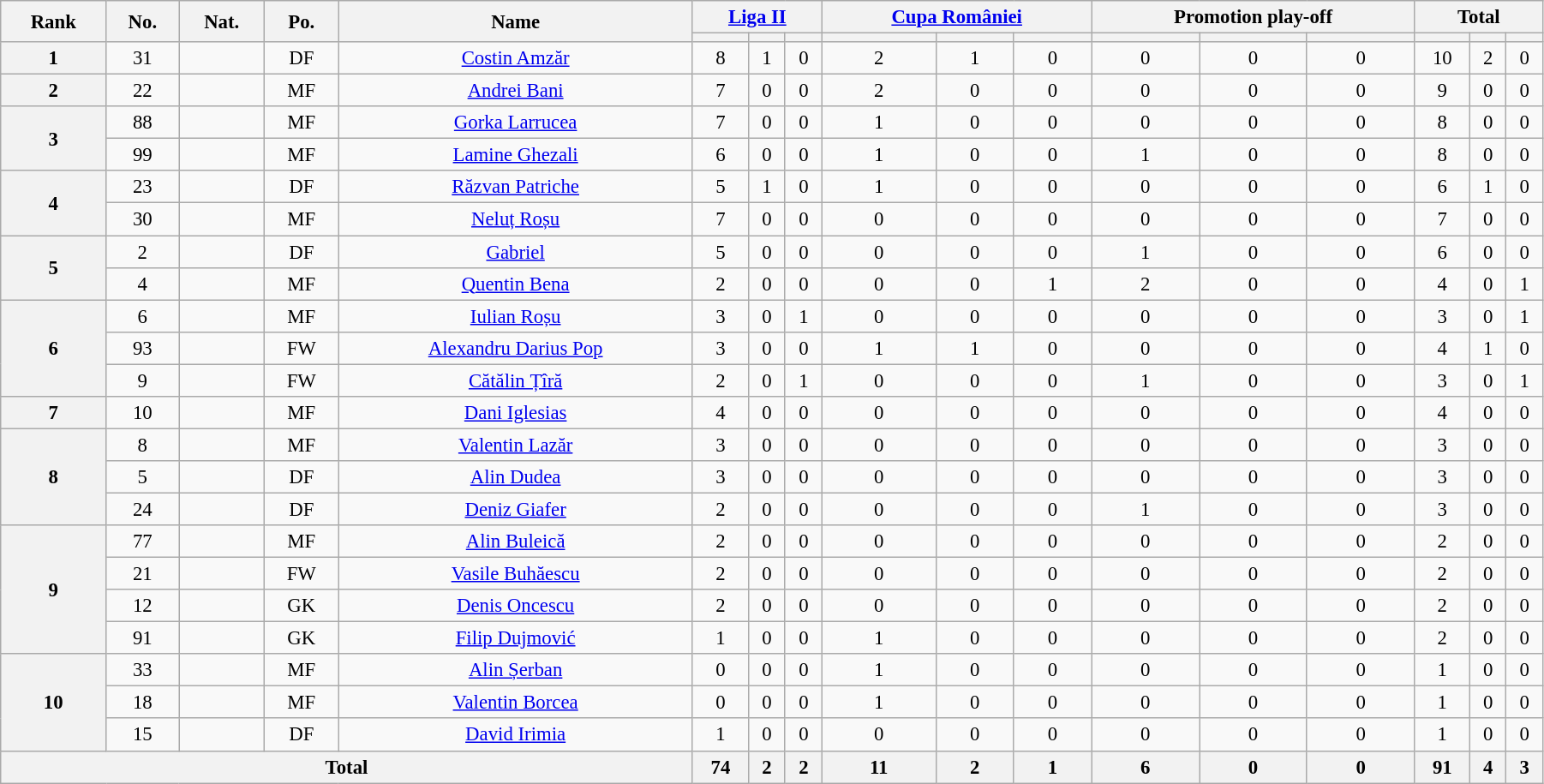<table class="wikitable" style="text-align:center; font-size:95%; width:95%;">
<tr>
<th rowspan=2>Rank</th>
<th rowspan=2>No.</th>
<th rowspan=2>Nat.</th>
<th rowspan=2>Po.</th>
<th rowspan=2>Name</th>
<th colspan=3><a href='#'>Liga II</a></th>
<th colspan=3><a href='#'>Cupa României</a></th>
<th colspan=3>Promotion play-off</th>
<th colspan=3>Total</th>
</tr>
<tr>
<th></th>
<th></th>
<th></th>
<th></th>
<th></th>
<th></th>
<th></th>
<th></th>
<th></th>
<th></th>
<th></th>
<th></th>
</tr>
<tr>
<th rowspan=1>1</th>
<td>31</td>
<td></td>
<td>DF</td>
<td><a href='#'>Costin Amzăr</a></td>
<td>8</td>
<td>1</td>
<td>0</td>
<td>2</td>
<td>1</td>
<td>0</td>
<td>0</td>
<td>0</td>
<td>0</td>
<td>10</td>
<td>2</td>
<td>0</td>
</tr>
<tr>
<th rowspan=1>2</th>
<td>22</td>
<td></td>
<td>MF</td>
<td><a href='#'>Andrei Bani</a></td>
<td>7</td>
<td>0</td>
<td>0</td>
<td>2</td>
<td>0</td>
<td>0</td>
<td>0</td>
<td>0</td>
<td>0</td>
<td>9</td>
<td>0</td>
<td>0</td>
</tr>
<tr>
<th rowspan=2>3</th>
<td>88</td>
<td></td>
<td>MF</td>
<td><a href='#'>Gorka Larrucea</a></td>
<td>7</td>
<td>0</td>
<td>0</td>
<td>1</td>
<td>0</td>
<td>0</td>
<td>0</td>
<td>0</td>
<td>0</td>
<td>8</td>
<td>0</td>
<td>0</td>
</tr>
<tr>
<td>99</td>
<td></td>
<td>MF</td>
<td><a href='#'>Lamine Ghezali</a></td>
<td>6</td>
<td>0</td>
<td>0</td>
<td>1</td>
<td>0</td>
<td>0</td>
<td>1</td>
<td>0</td>
<td>0</td>
<td>8</td>
<td>0</td>
<td>0</td>
</tr>
<tr>
<th rowspan=2>4</th>
<td>23</td>
<td></td>
<td>DF</td>
<td><a href='#'>Răzvan Patriche</a></td>
<td>5</td>
<td>1</td>
<td>0</td>
<td>1</td>
<td>0</td>
<td>0</td>
<td>0</td>
<td>0</td>
<td>0</td>
<td>6</td>
<td>1</td>
<td>0</td>
</tr>
<tr>
<td>30</td>
<td></td>
<td>MF</td>
<td><a href='#'>Neluț Roșu</a></td>
<td>7</td>
<td>0</td>
<td>0</td>
<td>0</td>
<td>0</td>
<td>0</td>
<td>0</td>
<td>0</td>
<td>0</td>
<td>7</td>
<td>0</td>
<td>0</td>
</tr>
<tr>
<th rowspan=2>5</th>
<td>2</td>
<td></td>
<td>DF</td>
<td><a href='#'>Gabriel</a></td>
<td>5</td>
<td>0</td>
<td>0</td>
<td>0</td>
<td>0</td>
<td>0</td>
<td>1</td>
<td>0</td>
<td>0</td>
<td>6</td>
<td>0</td>
<td>0</td>
</tr>
<tr>
<td>4</td>
<td></td>
<td>MF</td>
<td><a href='#'>Quentin Bena</a></td>
<td>2</td>
<td>0</td>
<td>0</td>
<td>0</td>
<td>0</td>
<td>1</td>
<td>2</td>
<td>0</td>
<td>0</td>
<td>4</td>
<td>0</td>
<td>1</td>
</tr>
<tr>
<th rowspan=3>6</th>
<td>6</td>
<td></td>
<td>MF</td>
<td><a href='#'>Iulian Roșu</a></td>
<td>3</td>
<td>0</td>
<td>1</td>
<td>0</td>
<td>0</td>
<td>0</td>
<td>0</td>
<td>0</td>
<td>0</td>
<td>3</td>
<td>0</td>
<td>1</td>
</tr>
<tr>
<td>93</td>
<td></td>
<td>FW</td>
<td><a href='#'>Alexandru Darius Pop</a></td>
<td>3</td>
<td>0</td>
<td>0</td>
<td>1</td>
<td>1</td>
<td>0</td>
<td>0</td>
<td>0</td>
<td>0</td>
<td>4</td>
<td>1</td>
<td>0</td>
</tr>
<tr>
<td>9</td>
<td></td>
<td>FW</td>
<td><a href='#'>Cătălin Țîră</a></td>
<td>2</td>
<td>0</td>
<td>1</td>
<td>0</td>
<td>0</td>
<td>0</td>
<td>1</td>
<td>0</td>
<td>0</td>
<td>3</td>
<td>0</td>
<td>1</td>
</tr>
<tr>
<th rowspan=1>7</th>
<td>10</td>
<td></td>
<td>MF</td>
<td><a href='#'>Dani Iglesias</a></td>
<td>4</td>
<td>0</td>
<td>0</td>
<td>0</td>
<td>0</td>
<td>0</td>
<td>0</td>
<td>0</td>
<td>0</td>
<td>4</td>
<td>0</td>
<td>0</td>
</tr>
<tr>
<th rowspan=3>8</th>
<td>8</td>
<td></td>
<td>MF</td>
<td><a href='#'>Valentin Lazăr</a></td>
<td>3</td>
<td>0</td>
<td>0</td>
<td>0</td>
<td>0</td>
<td>0</td>
<td>0</td>
<td>0</td>
<td>0</td>
<td>3</td>
<td>0</td>
<td>0</td>
</tr>
<tr>
<td>5</td>
<td></td>
<td>DF</td>
<td><a href='#'>Alin Dudea</a></td>
<td>3</td>
<td>0</td>
<td>0</td>
<td>0</td>
<td>0</td>
<td>0</td>
<td>0</td>
<td>0</td>
<td>0</td>
<td>3</td>
<td>0</td>
<td>0</td>
</tr>
<tr>
<td>24</td>
<td></td>
<td>DF</td>
<td><a href='#'>Deniz Giafer</a></td>
<td>2</td>
<td>0</td>
<td>0</td>
<td>0</td>
<td>0</td>
<td>0</td>
<td>1</td>
<td>0</td>
<td>0</td>
<td>3</td>
<td>0</td>
<td>0</td>
</tr>
<tr>
<th rowspan=4>9</th>
<td>77</td>
<td></td>
<td>MF</td>
<td><a href='#'>Alin Buleică</a></td>
<td>2</td>
<td>0</td>
<td>0</td>
<td>0</td>
<td>0</td>
<td>0</td>
<td>0</td>
<td>0</td>
<td>0</td>
<td>2</td>
<td>0</td>
<td>0</td>
</tr>
<tr>
<td>21</td>
<td></td>
<td>FW</td>
<td><a href='#'>Vasile Buhăescu</a></td>
<td>2</td>
<td>0</td>
<td>0</td>
<td>0</td>
<td>0</td>
<td>0</td>
<td>0</td>
<td>0</td>
<td>0</td>
<td>2</td>
<td>0</td>
<td>0</td>
</tr>
<tr>
<td>12</td>
<td></td>
<td>GK</td>
<td><a href='#'>Denis Oncescu</a></td>
<td>2</td>
<td>0</td>
<td>0</td>
<td>0</td>
<td>0</td>
<td>0</td>
<td>0</td>
<td>0</td>
<td>0</td>
<td>2</td>
<td>0</td>
<td>0</td>
</tr>
<tr>
<td>91</td>
<td></td>
<td>GK</td>
<td><a href='#'>Filip Dujmović</a></td>
<td>1</td>
<td>0</td>
<td>0</td>
<td>1</td>
<td>0</td>
<td>0</td>
<td>0</td>
<td>0</td>
<td>0</td>
<td>2</td>
<td>0</td>
<td>0</td>
</tr>
<tr>
<th rowspan=3>10</th>
<td>33</td>
<td></td>
<td>MF</td>
<td><a href='#'>Alin Șerban</a></td>
<td>0</td>
<td>0</td>
<td>0</td>
<td>1</td>
<td>0</td>
<td>0</td>
<td>0</td>
<td>0</td>
<td>0</td>
<td>1</td>
<td>0</td>
<td>0</td>
</tr>
<tr>
<td>18</td>
<td></td>
<td>MF</td>
<td><a href='#'>Valentin Borcea</a></td>
<td>0</td>
<td>0</td>
<td>0</td>
<td>1</td>
<td>0</td>
<td>0</td>
<td>0</td>
<td>0</td>
<td>0</td>
<td>1</td>
<td>0</td>
<td>0</td>
</tr>
<tr>
<td>15</td>
<td></td>
<td>DF</td>
<td><a href='#'>David Irimia</a></td>
<td>1</td>
<td>0</td>
<td>0</td>
<td>0</td>
<td>0</td>
<td>0</td>
<td>0</td>
<td>0</td>
<td>0</td>
<td>1</td>
<td>0</td>
<td>0</td>
</tr>
<tr>
<th colspan=5>Total</th>
<th>74</th>
<th>2</th>
<th>2</th>
<th>11</th>
<th>2</th>
<th>1</th>
<th>6</th>
<th>0</th>
<th>0</th>
<th>91</th>
<th>4</th>
<th>3</th>
</tr>
</table>
